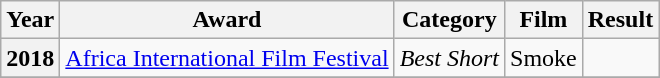<table class="wikitable sortable">
<tr>
<th>Year</th>
<th>Award</th>
<th>Category</th>
<th>Film</th>
<th>Result</th>
</tr>
<tr>
<th scope="row">2018</th>
<td><a href='#'>Africa International Film Festival</a></td>
<td><em>Best Short</em></td>
<td>Smoke </td>
<td></td>
</tr>
<tr>
</tr>
</table>
